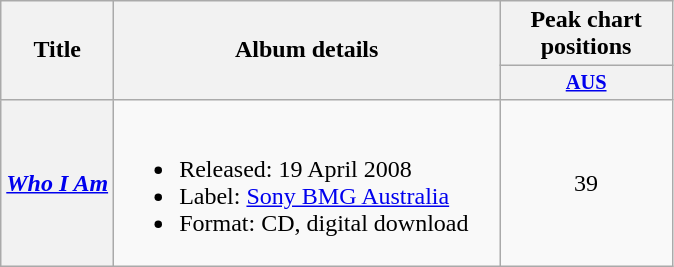<table class="wikitable plainrowheaders">
<tr>
<th rowspan="2">Title</th>
<th rowspan="2" style="width:250px;">Album details</th>
<th>Peak chart positions</th>
</tr>
<tr>
<th style="width:8em;font-size:85%"><a href='#'>AUS</a><br></th>
</tr>
<tr>
<th scope="row"><em><a href='#'>Who I Am</a></em></th>
<td><br><ul><li>Released: 19 April 2008</li><li>Label: <a href='#'>Sony BMG Australia</a></li><li>Format: CD, digital download</li></ul></td>
<td style="text-align:center;">39</td>
</tr>
</table>
